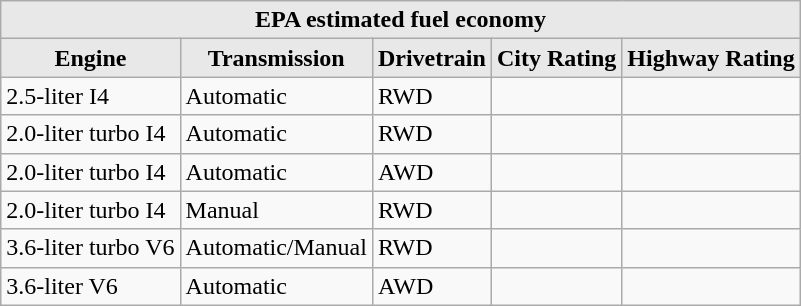<table class="wikitable">
<tr>
<th colspan = "10" style = "background:#e8e8e8;">EPA estimated fuel economy</th>
</tr>
<tr>
<th style = "background:#e8e8e8;">Engine</th>
<th style = "background:#e8e8e8;">Transmission</th>
<th style = "background:#e8e8e8;">Drivetrain</th>
<th style = "background:#e8e8e8;">City Rating</th>
<th style = "background:#e8e8e8;">Highway Rating</th>
</tr>
<tr>
<td>2.5-liter I4</td>
<td>Automatic</td>
<td>RWD</td>
<td></td>
<td></td>
</tr>
<tr>
<td>2.0-liter turbo I4</td>
<td>Automatic</td>
<td>RWD</td>
<td></td>
<td></td>
</tr>
<tr>
<td>2.0-liter turbo I4</td>
<td>Automatic</td>
<td>AWD</td>
<td></td>
<td></td>
</tr>
<tr>
<td>2.0-liter turbo I4</td>
<td>Manual</td>
<td>RWD</td>
<td></td>
<td></td>
</tr>
<tr>
<td>3.6-liter turbo V6</td>
<td>Automatic/Manual</td>
<td>RWD</td>
<td></td>
<td></td>
</tr>
<tr>
<td>3.6-liter V6</td>
<td>Automatic</td>
<td>AWD</td>
<td></td>
<td></td>
</tr>
</table>
